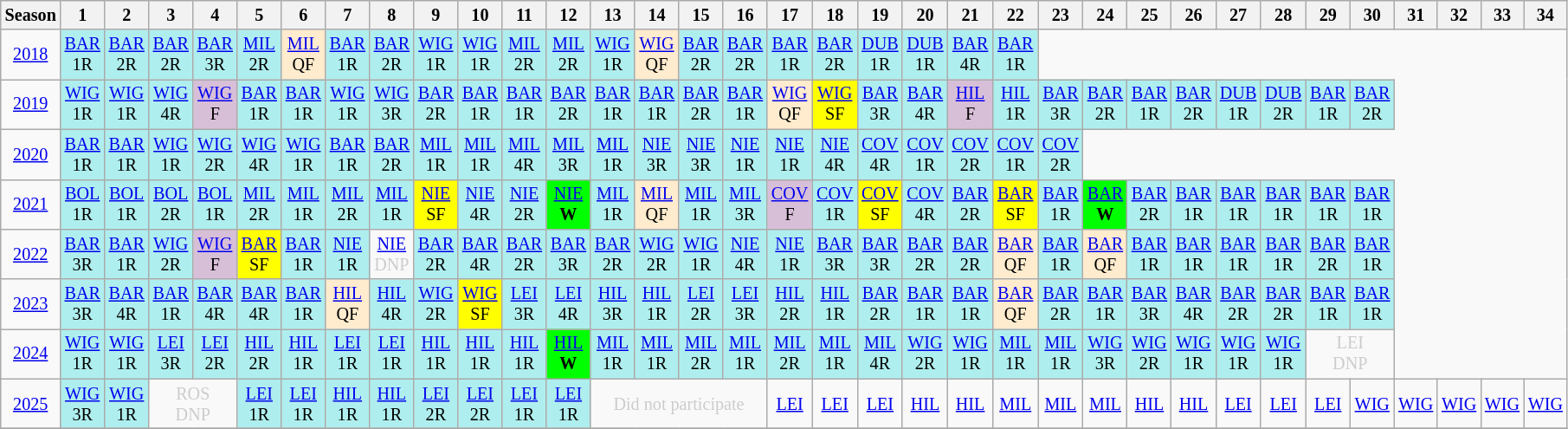<table class="wikitable" style="width:28%; margin:0; font-size:84%">
<tr>
<th>Season</th>
<th>1</th>
<th>2</th>
<th>3</th>
<th>4</th>
<th>5</th>
<th>6</th>
<th>7</th>
<th>8</th>
<th>9</th>
<th>10</th>
<th>11</th>
<th>12</th>
<th>13</th>
<th>14</th>
<th>15</th>
<th>16</th>
<th>17</th>
<th>18</th>
<th>19</th>
<th>20</th>
<th>21</th>
<th>22</th>
<th>23</th>
<th>24</th>
<th>25</th>
<th>26</th>
<th>27</th>
<th>28</th>
<th>29</th>
<th>30</th>
<th>31</th>
<th>32</th>
<th>33</th>
<th>34</th>
</tr>
<tr>
<td style="text-align:center;"background:#efefef;"><a href='#'>2018</a></td>
<td style="text-align:center; background:#afeeee;"><a href='#'>BAR</a><br>1R</td>
<td style="text-align:center; background:#afeeee;"><a href='#'>BAR</a><br>2R</td>
<td style="text-align:center; background:#afeeee;"><a href='#'>BAR</a><br>2R</td>
<td style="text-align:center; background:#afeeee;"><a href='#'>BAR</a><br>3R</td>
<td style="text-align:center; background:#afeeee;"><a href='#'>MIL</a><br>2R</td>
<td style="text-align:center; background:#ffebcd;"><a href='#'>MIL</a><br>QF</td>
<td style="text-align:center; background:#afeeee;"><a href='#'>BAR</a><br>1R</td>
<td style="text-align:center; background:#afeeee;"><a href='#'>BAR</a><br>2R</td>
<td style="text-align:center; background:#afeeee;"><a href='#'>WIG</a><br>1R</td>
<td style="text-align:center; background:#afeeee;"><a href='#'>WIG</a><br>1R</td>
<td style="text-align:center; background:#afeeee;"><a href='#'>MIL</a><br>2R</td>
<td style="text-align:center; background:#afeeee;"><a href='#'>MIL</a><br>2R</td>
<td style="text-align:center; background:#afeeee;"><a href='#'>WIG</a><br>1R</td>
<td style="text-align:center; background:#ffebcd;"><a href='#'>WIG</a><br>QF</td>
<td style="text-align:center; background:#afeeee;"><a href='#'>BAR</a><br>2R</td>
<td style="text-align:center; background:#afeeee;"><a href='#'>BAR</a><br>2R</td>
<td style="text-align:center; background:#afeeee;"><a href='#'>BAR</a><br>1R</td>
<td style="text-align:center; background:#afeeee;"><a href='#'>BAR</a><br>2R</td>
<td style="text-align:center; background:#afeeee;"><a href='#'>DUB</a><br>1R</td>
<td style="text-align:center; background:#afeeee;"><a href='#'>DUB</a><br>1R</td>
<td style="text-align:center; background:#afeeee;"><a href='#'>BAR</a><br>4R</td>
<td style="text-align:center; background:#afeeee;"><a href='#'>BAR</a><br>1R</td>
</tr>
<tr>
<td style="text-align:center;"background:#efefef;"><a href='#'>2019</a></td>
<td style="text-align:center; background:#afeeee;"><a href='#'>WIG</a><br>1R</td>
<td style="text-align:center; background:#afeeee;"><a href='#'>WIG</a><br>1R</td>
<td style="text-align:center; background:#afeeee;"><a href='#'>WIG</a><br>4R</td>
<td style="text-align:center; background:thistle;"><a href='#'>WIG</a><br>F</td>
<td style="text-align:center; background:#afeeee;"><a href='#'>BAR</a><br>1R</td>
<td style="text-align:center; background:#afeeee;"><a href='#'>BAR</a><br>1R</td>
<td style="text-align:center; background:#afeeee;"><a href='#'>WIG</a><br>1R</td>
<td style="text-align:center; background:#afeeee;"><a href='#'>WIG</a><br>3R</td>
<td style="text-align:center; background:#afeeee;"><a href='#'>BAR</a><br>2R</td>
<td style="text-align:center; background:#afeeee;"><a href='#'>BAR</a><br>1R</td>
<td style="text-align:center; background:#afeeee;"><a href='#'>BAR</a><br>1R</td>
<td style="text-align:center; background:#afeeee;"><a href='#'>BAR</a><br>2R</td>
<td style="text-align:center; background:#afeeee;"><a href='#'>BAR</a><br>1R</td>
<td style="text-align:center; background:#afeeee;"><a href='#'>BAR</a><br>1R</td>
<td style="text-align:center; background:#afeeee;"><a href='#'>BAR</a><br>2R</td>
<td style="text-align:center; background:#afeeee;"><a href='#'>BAR</a><br>1R</td>
<td style="text-align:center; background:#ffebcd;"><a href='#'>WIG</a><br>QF</td>
<td style="text-align:center; background:yellow;"><a href='#'>WIG</a><br>SF</td>
<td style="text-align:center; background:#afeeee;"><a href='#'>BAR</a><br>3R</td>
<td style="text-align:center; background:#afeeee;"><a href='#'>BAR</a><br>4R</td>
<td style="text-align:center; background:thistle;"><a href='#'>HIL</a><br>F</td>
<td style="text-align:center; background:#afeeee;"><a href='#'>HIL</a><br>1R</td>
<td style="text-align:center; background:#afeeee;"><a href='#'>BAR</a><br>3R</td>
<td style="text-align:center; background:#afeeee;"><a href='#'>BAR</a><br>2R</td>
<td style="text-align:center; background:#afeeee;"><a href='#'>BAR</a><br>1R</td>
<td style="text-align:center; background:#afeeee;"><a href='#'>BAR</a><br>2R</td>
<td style="text-align:center; background:#afeeee;"><a href='#'>DUB</a><br>1R</td>
<td style="text-align:center; background:#afeeee;"><a href='#'>DUB</a><br>2R</td>
<td style="text-align:center; background:#afeeee;"><a href='#'>BAR</a><br>1R</td>
<td style="text-align:center; background:#afeeee;"><a href='#'>BAR</a><br>2R</td>
</tr>
<tr>
<td style="text-align:center;"background:#efefef;"><a href='#'>2020</a></td>
<td style="text-align:center; background:#afeeee;"><a href='#'>BAR</a><br>1R</td>
<td style="text-align:center; background:#afeeee;"><a href='#'>BAR</a><br>1R</td>
<td style="text-align:center; background:#afeeee;"><a href='#'>WIG</a><br>1R</td>
<td style="text-align:center; background:#afeeee;"><a href='#'>WIG</a><br>2R</td>
<td style="text-align:center; background:#afeeee;"><a href='#'>WIG</a><br>4R</td>
<td style="text-align:center; background:#afeeee;"><a href='#'>WIG</a><br>1R</td>
<td style="text-align:center; background:#afeeee;"><a href='#'>BAR</a><br>1R</td>
<td style="text-align:center; background:#afeeee;"><a href='#'>BAR</a><br>2R</td>
<td style="text-align:center; background:#afeeee;"><a href='#'>MIL</a><br>1R</td>
<td style="text-align:center; background:#afeeee;"><a href='#'>MIL</a><br>1R</td>
<td style="text-align:center; background:#afeeee;"><a href='#'>MIL</a><br>4R</td>
<td style="text-align:center; background:#afeeee;"><a href='#'>MIL</a><br>3R</td>
<td style="text-align:center; background:#afeeee;"><a href='#'>MIL</a><br>1R</td>
<td style="text-align:center; background:#afeeee;"><a href='#'>NIE</a><br>3R</td>
<td style="text-align:center; background:#afeeee;"><a href='#'>NIE</a><br>3R</td>
<td style="text-align:center; background:#afeeee;"><a href='#'>NIE</a><br>1R</td>
<td style="text-align:center; background:#afeeee;"><a href='#'>NIE</a><br>1R</td>
<td style="text-align:center; background:#afeeee;"><a href='#'>NIE</a><br>4R</td>
<td style="text-align:center; background:#afeeee;"><a href='#'>COV</a><br>4R</td>
<td style="text-align:center; background:#afeeee;"><a href='#'>COV</a><br>1R</td>
<td style="text-align:center; background:#afeeee;"><a href='#'>COV</a><br>2R</td>
<td style="text-align:center; background:#afeeee;"><a href='#'>COV</a><br>1R</td>
<td style="text-align:center; background:#afeeee;"><a href='#'>COV</a><br>2R</td>
</tr>
<tr>
<td style="text-align:center; "background:#efefef;"><a href='#'>2021</a></td>
<td style="text-align:center; background:#afeeee;"><a href='#'>BOL</a><br>1R</td>
<td style="text-align:center; background:#afeeee;"><a href='#'>BOL</a><br>1R</td>
<td style="text-align:center; background:#afeeee;"><a href='#'>BOL</a><br>2R</td>
<td style="text-align:center; background:#afeeee;"><a href='#'>BOL</a><br>1R</td>
<td style="text-align:center; background:#afeeee;"><a href='#'>MIL</a><br>2R</td>
<td style="text-align:center; background:#afeeee;"><a href='#'>MIL</a><br>1R</td>
<td style="text-align:center; background:#afeeee;"><a href='#'>MIL</a><br>2R</td>
<td style="text-align:center; background:#afeeee;"><a href='#'>MIL</a><br>1R</td>
<td style="text-align:center; background:yellow;"><a href='#'>NIE</a><br>SF</td>
<td style="text-align:center; background:#afeeee;"><a href='#'>NIE</a><br>4R</td>
<td style="text-align:center; background:#afeeee;"><a href='#'>NIE</a><br>2R</td>
<td style="text-align:center; background:lime;"><a href='#'>NIE</a><br><strong>W</strong></td>
<td style="text-align:center; background:#afeeee;"><a href='#'>MIL</a><br>1R</td>
<td style="text-align:center; background:#ffebcd;"><a href='#'>MIL</a><br>QF</td>
<td style="text-align:center; background:#afeeee;"><a href='#'>MIL</a><br>1R</td>
<td style="text-align:center; background:#afeeee;"><a href='#'>MIL</a><br>3R</td>
<td style="text-align:center; background:thistle;"><a href='#'>COV</a><br>F</td>
<td style="text-align:center; background:#afeeee;"><a href='#'>COV</a><br>1R</td>
<td style="text-align:center; background:yellow;"><a href='#'>COV</a><br>SF</td>
<td style="text-align:center; background:#afeeee;"><a href='#'>COV</a><br>4R</td>
<td style="text-align:center; background:#afeeee;"><a href='#'>BAR</a><br>2R</td>
<td style="text-align:center; background:yellow;"><a href='#'>BAR</a><br>SF</td>
<td style="text-align:center; background:#afeeee;"><a href='#'>BAR</a><br>1R</td>
<td style="text-align:center; background:lime;"><a href='#'>BAR</a><br><strong>W</strong></td>
<td style="text-align:center; background:#afeeee;"><a href='#'>BAR</a><br>2R</td>
<td style="text-align:center; background:#afeeee;"><a href='#'>BAR</a><br>1R</td>
<td style="text-align:center; background:#afeeee;"><a href='#'>BAR</a><br>1R</td>
<td style="text-align:center; background:#afeeee;"><a href='#'>BAR</a><br>1R</td>
<td style="text-align:center; background:#afeeee;"><a href='#'>BAR</a><br>1R</td>
<td style="text-align:center; background:#afeeee;"><a href='#'>BAR</a><br>1R</td>
</tr>
<tr>
<td style="text-align:center;"background:#efefef;"><a href='#'>2022</a></td>
<td style="text-align:center; background:#afeeee;"><a href='#'>BAR</a><br>3R</td>
<td style="text-align:center; background:#afeeee;"><a href='#'>BAR</a><br>1R</td>
<td style="text-align:center; background:#afeeee;"><a href='#'>WIG</a><br>2R</td>
<td style="text-align:center; background:thistle;"><a href='#'>WIG</a><br>F</td>
<td style="text-align:center; background:yellow;"><a href='#'>BAR</a><br>SF</td>
<td style="text-align:center; background:#afeeee;"><a href='#'>BAR</a><br>1R</td>
<td style="text-align:center; background:#afeeee;"><a href='#'>NIE</a><br>1R</td>
<td style="text-align:center; color:#ccc;"><a href='#'>NIE</a><br>DNP</td>
<td style="text-align:center; background:#afeeee;"><a href='#'>BAR</a><br>2R</td>
<td style="text-align:center; background:#afeeee;"><a href='#'>BAR</a><br>4R</td>
<td style="text-align:center; background:#afeeee;"><a href='#'>BAR</a><br>2R</td>
<td style="text-align:center; background:#afeeee;"><a href='#'>BAR</a><br>3R</td>
<td style="text-align:center; background:#afeeee;"><a href='#'>BAR</a><br>2R</td>
<td style="text-align:center; background:#afeeee;"><a href='#'>WIG</a><br>2R</td>
<td style="text-align:center; background:#afeeee;"><a href='#'>WIG</a><br>1R</td>
<td style="text-align:center; background:#afeeee;"><a href='#'>NIE</a><br>4R</td>
<td style="text-align:center; background:#afeeee;"><a href='#'>NIE</a><br>1R</td>
<td style="text-align:center; background:#afeeee;"><a href='#'>BAR</a><br>3R</td>
<td style="text-align:center; background:#afeeee;"><a href='#'>BAR</a><br>3R</td>
<td style="text-align:center; background:#afeeee;"><a href='#'>BAR</a><br>2R</td>
<td style="text-align:center; background:#afeeee;"><a href='#'>BAR</a><br>2R</td>
<td style="text-align:center; background:#ffebcd;"><a href='#'>BAR</a><br>QF</td>
<td style="text-align:center; background:#afeeee;"><a href='#'>BAR</a><br>1R</td>
<td style="text-align:center; background:#ffebcd;"><a href='#'>BAR</a><br>QF</td>
<td style="text-align:center; background:#afeeee;"><a href='#'>BAR</a><br>1R</td>
<td style="text-align:center; background:#afeeee;"><a href='#'>BAR</a><br>1R</td>
<td style="text-align:center; background:#afeeee;"><a href='#'>BAR</a><br>1R</td>
<td style="text-align:center; background:#afeeee;"><a href='#'>BAR</a><br>1R</td>
<td style="text-align:center; background:#afeeee;"><a href='#'>BAR</a><br>2R</td>
<td style="text-align:center; background:#afeeee;"><a href='#'>BAR</a><br>1R</td>
</tr>
<tr>
<td style="text-align:center;"background:#efefef;"><a href='#'>2023</a></td>
<td style="text-align:center; background:#afeeee;"><a href='#'>BAR</a><br>3R</td>
<td style="text-align:center; background:#afeeee;"><a href='#'>BAR</a><br>4R</td>
<td style="text-align:center; background:#afeeee;"><a href='#'>BAR</a><br>1R</td>
<td style="text-align:center; background:#afeeee;"><a href='#'>BAR</a><br>4R</td>
<td style="text-align:center; background:#afeeee;"><a href='#'>BAR</a><br>4R</td>
<td style="text-align:center; background:#afeeee;"><a href='#'>BAR</a><br>1R</td>
<td style="text-align:center; background:#ffebcd;"><a href='#'>HIL</a><br>QF</td>
<td style="text-align:center; background:#afeeee;"><a href='#'>HIL</a><br>4R</td>
<td style="text-align:center; background:#afeeee;"><a href='#'>WIG</a><br>2R</td>
<td style="text-align:center; background:yellow;"><a href='#'>WIG</a><br>SF</td>
<td style="text-align:center; background:#afeeee;"><a href='#'>LEI</a><br>3R</td>
<td style="text-align:center; background:#afeeee;"><a href='#'>LEI</a><br>4R</td>
<td style="text-align:center; background:#afeeee;"><a href='#'>HIL</a><br>3R</td>
<td style="text-align:center; background:#afeeee;"><a href='#'>HIL</a><br>1R</td>
<td style="text-align:center; background:#afeeee;"><a href='#'>LEI</a><br>2R</td>
<td style="text-align:center; background:#afeeee;"><a href='#'>LEI</a><br>3R</td>
<td style="text-align:center; background:#afeeee;"><a href='#'>HIL</a><br>2R</td>
<td style="text-align:center; background:#afeeee;"><a href='#'>HIL</a><br>1R</td>
<td style="text-align:center; background:#afeeee;"><a href='#'>BAR</a><br>2R</td>
<td style="text-align:center; background:#afeeee;"><a href='#'>BAR</a><br>1R</td>
<td style="text-align:center; background:#afeeee;"><a href='#'>BAR</a><br>1R</td>
<td style="text-align:center; background:#ffebcd;"><a href='#'>BAR</a><br>QF</td>
<td style="text-align:center; background:#afeeee;"><a href='#'>BAR</a><br>2R</td>
<td style="text-align:center; background:#afeeee;"><a href='#'>BAR</a><br>1R</td>
<td style="text-align:center; background:#afeeee;"><a href='#'>BAR</a><br>3R</td>
<td style="text-align:center; background:#afeeee;"><a href='#'>BAR</a><br>4R</td>
<td style="text-align:center; background:#afeeee;"><a href='#'>BAR</a><br>2R</td>
<td style="text-align:center; background:#afeeee;"><a href='#'>BAR</a><br>2R</td>
<td style="text-align:center; background:#afeeee;"><a href='#'>BAR</a><br>1R</td>
<td style="text-align:center; background:#afeeee;"><a href='#'>BAR</a><br>1R</td>
</tr>
<tr>
<td style="text-align:center;"background:#efefef;"><a href='#'>2024</a></td>
<td style="text-align:center; background:#afeeee;"><a href='#'>WIG</a><br>1R</td>
<td style="text-align:center; background:#afeeee;"><a href='#'>WIG</a><br>1R</td>
<td style="text-align:center; background:#afeeee;"><a href='#'>LEI</a><br>3R</td>
<td style="text-align:center; background:#afeeee;"><a href='#'>LEI</a><br>2R</td>
<td style="text-align:center; background:#afeeee;"><a href='#'>HIL</a><br>2R</td>
<td style="text-align:center; background:#afeeee;"><a href='#'>HIL</a><br>1R</td>
<td style="text-align:center; background:#afeeee;"><a href='#'>LEI</a><br>1R</td>
<td style="text-align:center; background:#afeeee;"><a href='#'>LEI</a><br>1R</td>
<td style="text-align:center; background:#afeeee;"><a href='#'>HIL</a><br>1R</td>
<td style="text-align:center; background:#afeeee;"><a href='#'>HIL</a><br>1R</td>
<td style="text-align:center; background:#afeeee;"><a href='#'>HIL</a><br>1R</td>
<td style="text-align:center; background:lime;"><a href='#'>HIL</a><br><strong>W</strong></td>
<td style="text-align:center; background:#afeeee;"><a href='#'>MIL</a><br>1R</td>
<td style="text-align:center; background:#afeeee;"><a href='#'>MIL</a><br>1R</td>
<td style="text-align:center; background:#afeeee;"><a href='#'>MIL</a><br>2R</td>
<td style="text-align:center; background:#afeeee;"><a href='#'>MIL</a><br>1R</td>
<td style="text-align:center; background:#afeeee;"><a href='#'>MIL</a><br>2R</td>
<td style="text-align:center; background:#afeeee;"><a href='#'>MIL</a><br>1R</td>
<td style="text-align:center; background:#afeeee;"><a href='#'>MIL</a><br>4R</td>
<td style="text-align:center; background:#afeeee;"><a href='#'>WIG</a><br>2R</td>
<td style="text-align:center; background:#afeeee;"><a href='#'>WIG</a><br>1R</td>
<td style="text-align:center; background:#afeeee;"><a href='#'>MIL</a><br>1R</td>
<td style="text-align:center; background:#afeeee;"><a href='#'>MIL</a><br>1R</td>
<td style="text-align:center; background:#afeeee;"><a href='#'>WIG</a><br>3R</td>
<td style="text-align:center; background:#afeeee;"><a href='#'>WIG</a><br>2R</td>
<td style="text-align:center; background:#afeeee;"><a href='#'>WIG</a><br>1R</td>
<td style="text-align:center; background:#afeeee;"><a href='#'>WIG</a><br>1R</td>
<td style="text-align:center; background:#afeeee;"><a href='#'>WIG</a><br>1R</td>
<td colspan="2" style="text-align:center; color:#ccc;">LEI<br>DNP</td>
</tr>
<tr>
<td style="text-align:center;"background:#efefef;"><a href='#'>2025</a></td>
<td style="text-align:center; background:#afeeee;"><a href='#'>WIG</a><br>3R</td>
<td style="text-align:center; background:#afeeee;"><a href='#'>WIG</a><br>1R</td>
<td colspan="2" style="text-align:center; color:#ccc;">ROS<br>DNP</td>
<td style="text-align:center; background:#afeeee;"><a href='#'>LEI</a><br>1R</td>
<td style="text-align:center; background:#afeeee;"><a href='#'>LEI</a><br>1R</td>
<td style="text-align:center; background:#afeeee;"><a href='#'>HIL</a><br>1R</td>
<td style="text-align:center; background:#afeeee;"><a href='#'>HIL</a><br>1R</td>
<td style="text-align:center; background:#afeeee;"><a href='#'>LEI</a><br>2R</td>
<td style="text-align:center; background:#afeeee;"><a href='#'>LEI</a><br>2R</td>
<td style="text-align:center; background:#afeeee;"><a href='#'>LEI</a><br>1R</td>
<td style="text-align:center; background:#afeeee;"><a href='#'>LEI</a><br>1R</td>
<td colspan="4" style="text-align:center; color:#ccc;">Did not participate</td>
<td style="text-align:center; background:#;"><a href='#'>LEI</a><br></td>
<td style="text-align:center; background:#;"><a href='#'>LEI</a><br></td>
<td style="text-align:center; background:#;"><a href='#'>LEI</a><br></td>
<td style="text-align:center; background:#;"><a href='#'>HIL</a><br></td>
<td style="text-align:center; background:#;"><a href='#'>HIL</a><br></td>
<td style="text-align:center; background:#;"><a href='#'>MIL</a><br></td>
<td style="text-align:center; background:#;"><a href='#'>MIL</a><br></td>
<td style="text-align:center; background:#;"><a href='#'>MIL</a><br></td>
<td style="text-align:center; background:#;"><a href='#'>HIL</a><br></td>
<td style="text-align:center; background:#;"><a href='#'>HIL</a><br></td>
<td style="text-align:center; background:#;"><a href='#'>LEI</a><br></td>
<td style="text-align:center; background:#;"><a href='#'>LEI</a><br></td>
<td style="text-align:center; background:#;"><a href='#'>LEI</a><br></td>
<td style="text-align:center; background:#;"><a href='#'>WIG</a><br></td>
<td style="text-align:center; background:#;"><a href='#'>WIG</a><br></td>
<td style="text-align:center; background:#;"><a href='#'>WIG</a><br></td>
<td style="text-align:center; background:#;"><a href='#'>WIG</a><br></td>
<td style="text-align:center; background:#;"><a href='#'>WIG</a><br></td>
</tr>
<tr>
</tr>
</table>
